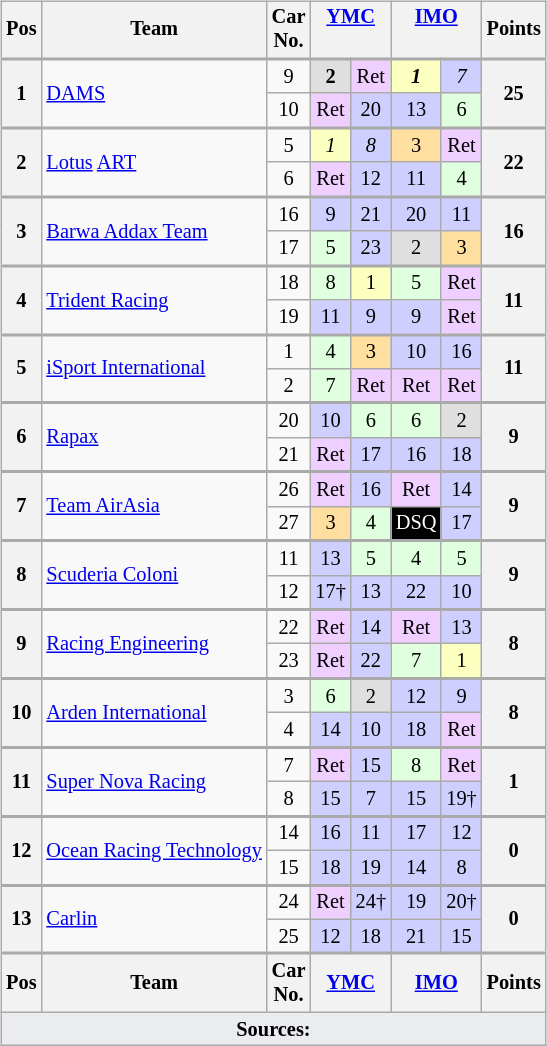<table>
<tr>
<td><br><table class="wikitable" style="font-size:85%; text-align:center">
<tr valign="top">
<th valign=middle>Pos</th>
<th valign=middle>Team</th>
<th valign=middle>Car<br>No.</th>
<th colspan=2><a href='#'>YMC</a><br></th>
<th colspan=2><a href='#'>IMO</a><br></th>
<th valign=middle>Points</th>
</tr>
<tr style="border-top:2px solid #aaaaaa">
<th rowspan="2">1</th>
<td rowspan="2" align="left"> <a href='#'>DAMS</a></td>
<td>9</td>
<td style="background:#DFDFDF;"><strong>2</strong></td>
<td style="background:#EFCFFF;">Ret</td>
<td style="background:#FBFFBF;"><strong><em>1</em></strong></td>
<td style="background:#CFCFFF;"><em>7</em></td>
<th align="right" rowspan="2"><strong>25</strong></th>
</tr>
<tr>
<td>10</td>
<td style="background:#EFCFFF;">Ret</td>
<td style="background:#CFCFFF;">20</td>
<td style="background:#CFCFFF;">13</td>
<td style="background:#DFFFDF;">6</td>
</tr>
<tr style="border-top:2px solid #aaaaaa">
<th rowspan="2">2</th>
<td rowspan="2" align="left"> <a href='#'>Lotus</a> <a href='#'>ART</a></td>
<td>5</td>
<td style="background:#FBFFBF;"><em>1</em></td>
<td style="background:#CFCFFF;"><em>8</em></td>
<td style="background:#FFDF9F;">3</td>
<td style="background:#EFCFFF;">Ret</td>
<th align="right" rowspan="2"><strong>22</strong></th>
</tr>
<tr>
<td>6</td>
<td style="background:#EFCFFF;">Ret</td>
<td style="background:#CFCFFF;">12</td>
<td style="background:#CFCFFF;">11</td>
<td style="background:#DFFFDF;">4</td>
</tr>
<tr style="border-top:2px solid #aaaaaa">
<th rowspan="2">3</th>
<td rowspan="2" align="left"> <a href='#'>Barwa Addax Team</a></td>
<td>16</td>
<td style="background:#CFCFFF;">9</td>
<td style="background:#CFCFFF;">21</td>
<td style="background:#CFCFFF;">20</td>
<td style="background:#CFCFFF;">11</td>
<th align="right" rowspan="2"><strong>16</strong></th>
</tr>
<tr>
<td>17</td>
<td style="background:#DFFFDF;">5</td>
<td style="background:#CFCFFF;">23</td>
<td style="background:#DFDFDF;">2</td>
<td style="background:#FFDF9F;">3</td>
</tr>
<tr style="border-top:2px solid #aaaaaa">
<th rowspan="2">4</th>
<td rowspan="2" align="left"> <a href='#'>Trident Racing</a></td>
<td>18</td>
<td style="background:#DFFFDF;">8</td>
<td style="background:#FBFFBF;">1</td>
<td style="background:#DFFFDF;">5</td>
<td style="background:#EFCFFF;">Ret</td>
<th align="right" rowspan="2"><strong>11</strong></th>
</tr>
<tr>
<td>19</td>
<td style="background:#CFCFFF;">11</td>
<td style="background:#CFCFFF;">9</td>
<td style="background:#CFCFFF;">9</td>
<td style="background:#EFCFFF;">Ret</td>
</tr>
<tr style="border-top:2px solid #aaaaaa">
<th rowspan="2">5</th>
<td rowspan="2" align="left"> <a href='#'>iSport International</a></td>
<td>1</td>
<td style="background:#DFFFDF;">4</td>
<td style="background:#FFDF9F;">3</td>
<td style="background:#CFCFFF;">10</td>
<td style="background:#CFCFFF;">16</td>
<th align="right" rowspan="2"><strong>11</strong></th>
</tr>
<tr>
<td>2</td>
<td style="background:#DFFFDF;">7</td>
<td style="background:#EFCFFF;">Ret</td>
<td style="background:#EFCFFF;">Ret</td>
<td style="background:#EFCFFF;">Ret</td>
</tr>
<tr style="border-top:2px solid #aaaaaa">
<th rowspan="2">6</th>
<td rowspan="2" align="left"> <a href='#'>Rapax</a></td>
<td>20</td>
<td style="background:#CFCFFF;">10</td>
<td style="background:#DFFFDF;">6</td>
<td style="background:#DFFFDF;">6</td>
<td style="background:#DFDFDF;">2</td>
<th align="right" rowspan="2"><strong>9</strong></th>
</tr>
<tr>
<td>21</td>
<td style="background:#EFCFFF;">Ret</td>
<td style="background:#CFCFFF;">17</td>
<td style="background:#CFCFFF;">16</td>
<td style="background:#CFCFFF;">18</td>
</tr>
<tr style="border-top:2px solid #aaaaaa">
<th rowspan="2">7</th>
<td rowspan="2" align="left"> <a href='#'>Team AirAsia</a></td>
<td>26</td>
<td style="background:#EFCFFF;">Ret</td>
<td style="background:#CFCFFF;">16</td>
<td style="background:#EFCFFF;">Ret</td>
<td style="background:#CFCFFF;">14</td>
<th align="right" rowspan="2"><strong>9</strong></th>
</tr>
<tr>
<td>27</td>
<td style="background:#FFDF9F;">3</td>
<td style="background:#DFFFDF;">4</td>
<td style="background:black; color:white;">DSQ</td>
<td style="background:#CFCFFF;">17</td>
</tr>
<tr style="border-top:2px solid #aaaaaa">
<th rowspan="2">8</th>
<td rowspan="2" align="left"> <a href='#'>Scuderia Coloni</a></td>
<td>11</td>
<td style="background:#CFCFFF;">13</td>
<td style="background:#DFFFDF;">5</td>
<td style="background:#DFFFDF;">4</td>
<td style="background:#DFFFDF;">5</td>
<th align="right" rowspan="2"><strong>9</strong></th>
</tr>
<tr>
<td>12</td>
<td style="background:#CFCFFF;">17†</td>
<td style="background:#CFCFFF;">13</td>
<td style="background:#CFCFFF;">22</td>
<td style="background:#CFCFFF;">10</td>
</tr>
<tr style="border-top:2px solid #aaaaaa">
<th rowspan="2">9</th>
<td rowspan="2" align="left"> <a href='#'>Racing Engineering</a></td>
<td>22</td>
<td style="background:#EFCFFF;">Ret</td>
<td style="background:#CFCFFF;">14</td>
<td style="background:#EFCFFF;">Ret</td>
<td style="background:#CFCFFF;">13</td>
<th align="right" rowspan="2"><strong>8</strong></th>
</tr>
<tr>
<td>23</td>
<td style="background:#EFCFFF;">Ret</td>
<td style="background:#CFCFFF;">22</td>
<td style="background:#DFFFDF;">7</td>
<td style="background:#FBFFBF;">1</td>
</tr>
<tr style="border-top:2px solid #aaaaaa">
<th rowspan="2">10</th>
<td rowspan="2" align="left"> <a href='#'>Arden International</a></td>
<td>3</td>
<td style="background:#DFFFDF;">6</td>
<td style="background:#DFDFDF;">2</td>
<td style="background:#CFCFFF;">12</td>
<td style="background:#CFCFFF;">9</td>
<th align="right" rowspan="2"><strong>8</strong></th>
</tr>
<tr>
<td>4</td>
<td style="background:#CFCFFF;">14</td>
<td style="background:#CFCFFF;">10</td>
<td style="background:#CFCFFF;">18</td>
<td style="background:#EFCFFF;">Ret</td>
</tr>
<tr style="border-top:2px solid #aaaaaa">
<th rowspan="2">11</th>
<td rowspan="2" align="left"> <a href='#'>Super Nova Racing</a></td>
<td>7</td>
<td style="background:#EFCFFF;">Ret</td>
<td style="background:#CFCFFF;">15</td>
<td style="background:#DFFFDF;">8</td>
<td style="background:#EFCFFF;">Ret</td>
<th align="right" rowspan="2"><strong>1</strong></th>
</tr>
<tr>
<td>8</td>
<td style="background:#CFCFFF;">15</td>
<td style="background:#CFCFFF;">7</td>
<td style="background:#CFCFFF;">15</td>
<td style="background:#CFCFFF;">19†</td>
</tr>
<tr style="border-top:2px solid #aaaaaa">
<th rowspan="2">12</th>
<td rowspan="2" align="left" nowrap> <a href='#'>Ocean Racing Technology</a></td>
<td>14</td>
<td style="background:#CFCFFF;">16</td>
<td style="background:#CFCFFF;">11</td>
<td style="background:#CFCFFF;">17</td>
<td style="background:#CFCFFF;">12</td>
<th align="right" rowspan="2"><strong>0</strong></th>
</tr>
<tr>
<td>15</td>
<td style="background:#CFCFFF;">18</td>
<td style="background:#CFCFFF;">19</td>
<td style="background:#CFCFFF;">14</td>
<td style="background:#CFCFFF;">8</td>
</tr>
<tr style="border-top:2px solid #aaaaaa">
<th rowspan="2">13</th>
<td rowspan="2" align="left"> <a href='#'>Carlin</a></td>
<td>24</td>
<td style="background:#EFCFFF;">Ret</td>
<td style="background:#CFCFFF;">24†</td>
<td style="background:#CFCFFF;">19</td>
<td style="background:#CFCFFF;">20†</td>
<th align="right" rowspan="2"><strong>0</strong></th>
</tr>
<tr>
<td>25</td>
<td style="background:#CFCFFF;">12</td>
<td style="background:#CFCFFF;">18</td>
<td style="background:#CFCFFF;">21</td>
<td style="background:#CFCFFF;">15</td>
</tr>
<tr style="border-top:2px solid #aaaaaa">
<th valign=middle>Pos</th>
<th valign=middle>Team</th>
<th valign=middle>Car<br>No.</th>
<th colspan=2><a href='#'>YMC</a><br></th>
<th colspan=2><a href='#'>IMO</a><br></th>
<th valign=middle>Points</th>
</tr>
<tr class="sortbottom">
<td colspan="8" style="background-color:#EAECF0;text-align:center"><strong>Sources:</strong></td>
</tr>
</table>
</td>
<td valign="top"><br></td>
</tr>
</table>
